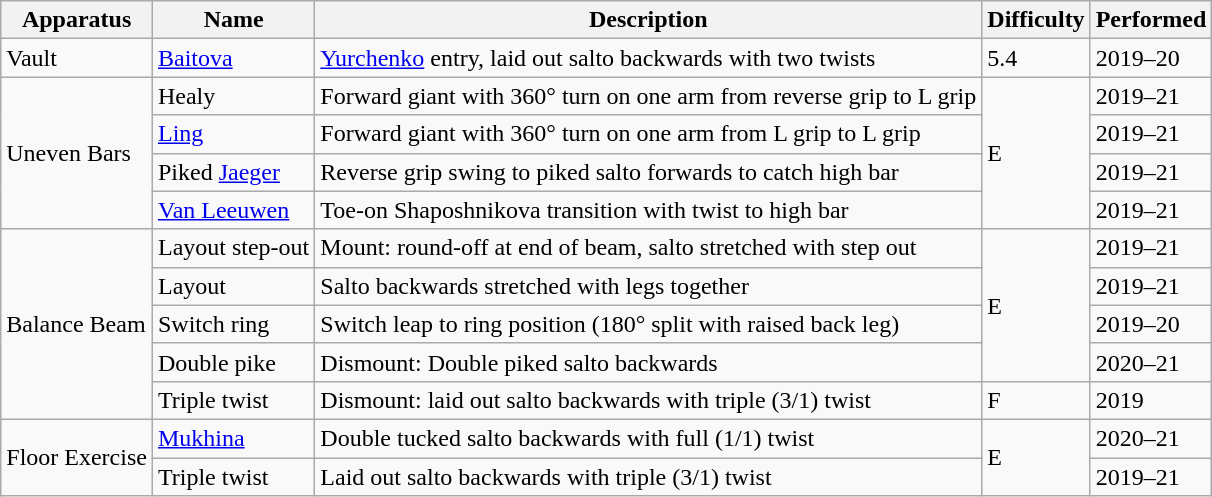<table class="wikitable">
<tr>
<th>Apparatus</th>
<th>Name</th>
<th>Description</th>
<th>Difficulty</th>
<th>Performed</th>
</tr>
<tr>
<td>Vault</td>
<td><a href='#'>Baitova</a></td>
<td><a href='#'>Yurchenko</a> entry, laid out salto backwards with two twists</td>
<td>5.4</td>
<td>2019–20</td>
</tr>
<tr>
<td rowspan="4">Uneven Bars</td>
<td>Healy</td>
<td>Forward giant with 360° turn on one arm from reverse grip to L grip</td>
<td rowspan="4">E</td>
<td>2019–21</td>
</tr>
<tr>
<td><a href='#'>Ling</a></td>
<td>Forward giant with 360° turn on one arm from L grip to L grip</td>
<td>2019–21</td>
</tr>
<tr>
<td>Piked <a href='#'>Jaeger</a></td>
<td>Reverse grip swing to piked salto forwards to catch high bar</td>
<td>2019–21</td>
</tr>
<tr>
<td><a href='#'>Van Leeuwen</a></td>
<td>Toe-on Shaposhnikova transition with  twist to high bar</td>
<td>2019–21</td>
</tr>
<tr>
<td rowspan="5">Balance Beam</td>
<td>Layout step-out</td>
<td>Mount: round-off at end of beam, salto stretched with step out</td>
<td rowspan="4">E</td>
<td>2019–21</td>
</tr>
<tr>
<td>Layout</td>
<td>Salto backwards stretched with legs together</td>
<td>2019–21</td>
</tr>
<tr>
<td>Switch ring</td>
<td>Switch leap to ring position (180° split with raised back leg)</td>
<td>2019–20</td>
</tr>
<tr>
<td>Double pike</td>
<td>Dismount: Double piked salto backwards</td>
<td>2020–21</td>
</tr>
<tr>
<td>Triple twist</td>
<td>Dismount: laid out salto backwards with triple (3/1) twist</td>
<td>F</td>
<td>2019</td>
</tr>
<tr>
<td rowspan="2">Floor Exercise</td>
<td><a href='#'>Mukhina</a></td>
<td>Double tucked salto backwards with full (1/1) twist</td>
<td rowspan="2">E</td>
<td>2020–21</td>
</tr>
<tr>
<td>Triple twist</td>
<td>Laid out salto backwards with triple (3/1) twist</td>
<td>2019–21</td>
</tr>
</table>
